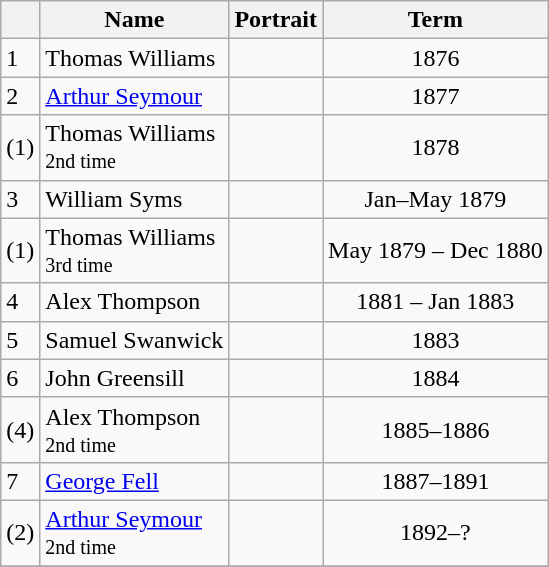<table class="wikitable">
<tr>
<th></th>
<th>Name</th>
<th>Portrait</th>
<th>Term</th>
</tr>
<tr>
<td>1</td>
<td>Thomas Williams</td>
<td></td>
<td align=center>1876</td>
</tr>
<tr>
<td>2</td>
<td><a href='#'>Arthur Seymour</a></td>
<td></td>
<td align=center>1877</td>
</tr>
<tr>
<td>(1)</td>
<td>Thomas Williams<br><small>2nd time</small></td>
<td></td>
<td align=center>1878</td>
</tr>
<tr>
<td>3</td>
<td>William Syms</td>
<td></td>
<td align=center>Jan–May 1879</td>
</tr>
<tr>
<td>(1)</td>
<td>Thomas Williams<br><small>3rd time</small></td>
<td></td>
<td align=center>May 1879 – Dec 1880</td>
</tr>
<tr>
<td>4</td>
<td>Alex Thompson</td>
<td></td>
<td align=center>1881 – Jan 1883</td>
</tr>
<tr>
<td>5</td>
<td>Samuel Swanwick</td>
<td></td>
<td align=center>1883</td>
</tr>
<tr>
<td>6</td>
<td>John Greensill</td>
<td></td>
<td align=center>1884</td>
</tr>
<tr>
<td>(4)</td>
<td>Alex Thompson<br><small>2nd time</small></td>
<td></td>
<td align=center>1885–1886</td>
</tr>
<tr>
<td>7</td>
<td><a href='#'>George Fell</a></td>
<td></td>
<td align=center>1887–1891</td>
</tr>
<tr>
<td>(2)</td>
<td><a href='#'>Arthur Seymour</a><br><small>2nd time</small></td>
<td></td>
<td align=center>1892–?</td>
</tr>
<tr>
</tr>
</table>
